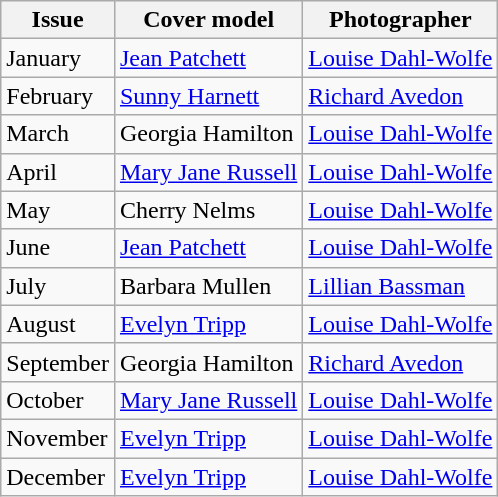<table class="sortable wikitable">
<tr>
<th>Issue</th>
<th>Cover model</th>
<th>Photographer</th>
</tr>
<tr>
<td>January</td>
<td><a href='#'>Jean Patchett</a></td>
<td><a href='#'>Louise Dahl-Wolfe</a></td>
</tr>
<tr>
<td>February</td>
<td><a href='#'>Sunny Harnett</a></td>
<td><a href='#'>Richard Avedon</a></td>
</tr>
<tr>
<td>March</td>
<td>Georgia Hamilton</td>
<td><a href='#'>Louise Dahl-Wolfe</a></td>
</tr>
<tr>
<td>April</td>
<td><a href='#'>Mary Jane Russell</a></td>
<td><a href='#'>Louise Dahl-Wolfe</a></td>
</tr>
<tr>
<td>May</td>
<td>Cherry Nelms</td>
<td><a href='#'>Louise Dahl-Wolfe</a></td>
</tr>
<tr>
<td>June</td>
<td><a href='#'>Jean Patchett</a></td>
<td><a href='#'>Louise Dahl-Wolfe</a></td>
</tr>
<tr>
<td>July</td>
<td>Barbara Mullen</td>
<td><a href='#'>Lillian Bassman</a></td>
</tr>
<tr>
<td>August</td>
<td><a href='#'>Evelyn Tripp</a></td>
<td><a href='#'>Louise Dahl-Wolfe</a></td>
</tr>
<tr>
<td>September</td>
<td>Georgia Hamilton</td>
<td><a href='#'>Richard Avedon</a></td>
</tr>
<tr>
<td>October</td>
<td><a href='#'>Mary Jane Russell</a></td>
<td><a href='#'>Louise Dahl-Wolfe</a></td>
</tr>
<tr>
<td>November</td>
<td><a href='#'>Evelyn Tripp</a></td>
<td><a href='#'>Louise Dahl-Wolfe</a></td>
</tr>
<tr>
<td>December</td>
<td><a href='#'>Evelyn Tripp</a></td>
<td><a href='#'>Louise Dahl-Wolfe</a></td>
</tr>
</table>
